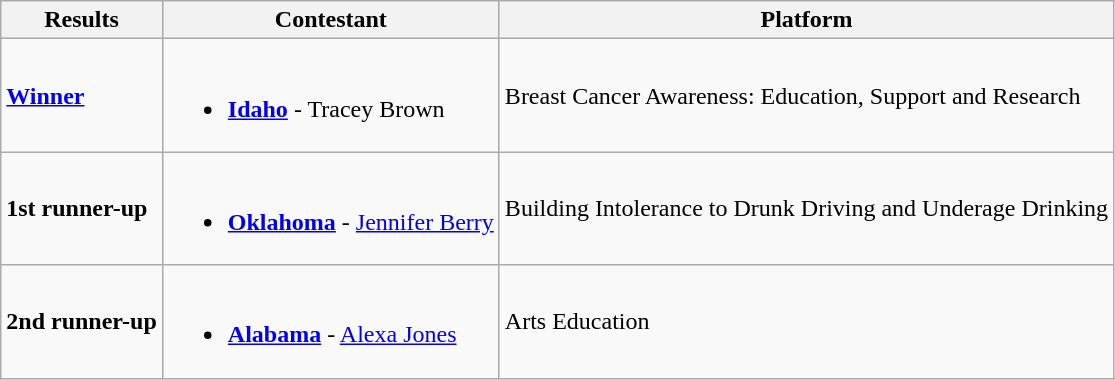<table class="wikitable">
<tr>
<th>Results</th>
<th>Contestant</th>
<th>Platform</th>
</tr>
<tr>
<td><strong><a href='#'>Winner</a></strong></td>
<td><br><ul><li> <strong><a href='#'>Idaho</a></strong> - Tracey Brown</li></ul></td>
<td>Breast Cancer Awareness: Education, Support and Research</td>
</tr>
<tr>
<td><strong>1st runner-up</strong></td>
<td><br><ul><li> <strong><a href='#'>Oklahoma</a></strong> - <a href='#'>Jennifer Berry</a></li></ul></td>
<td>Building Intolerance to Drunk Driving and Underage Drinking</td>
</tr>
<tr>
<td><strong>2nd runner-up</strong></td>
<td><br><ul><li> <strong><a href='#'>Alabama</a></strong> - <a href='#'>Alexa Jones</a></li></ul></td>
<td>Arts Education</td>
</tr>
</table>
